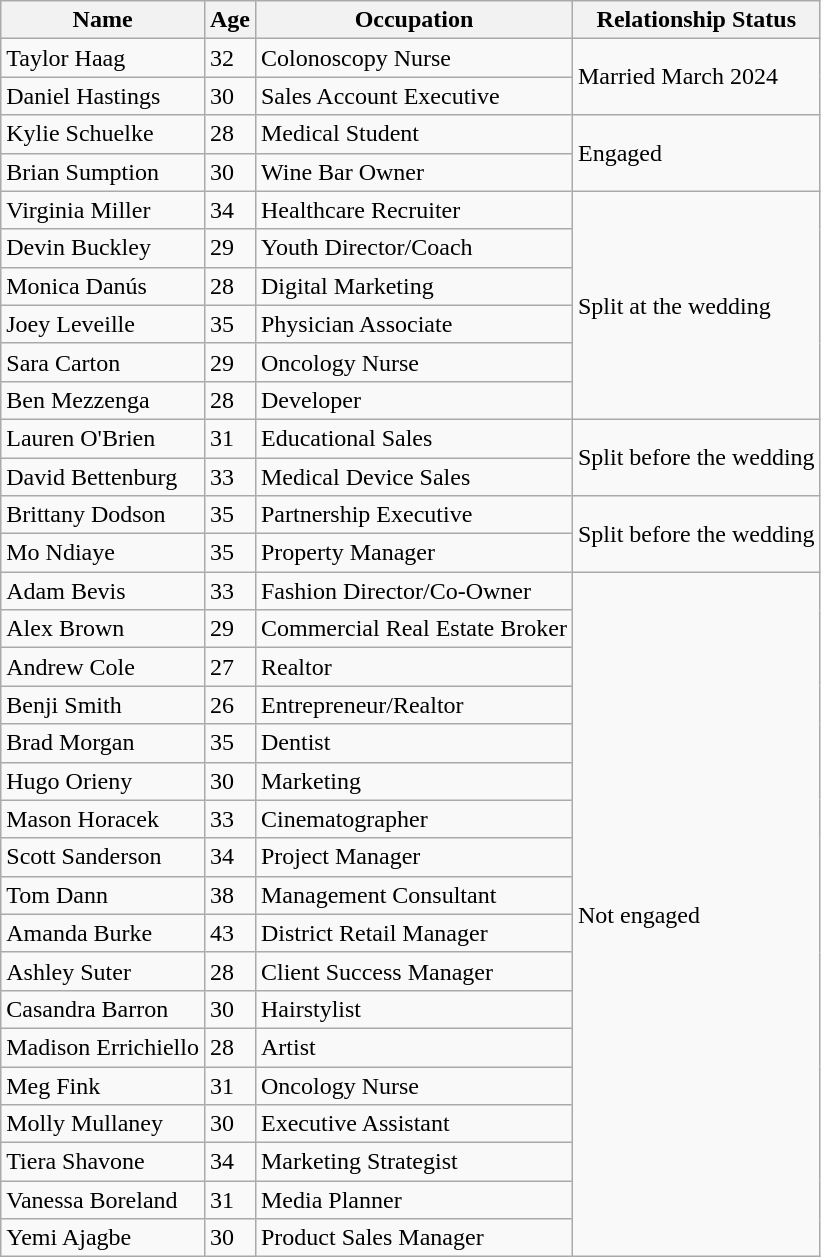<table class="wikitable sortable">
<tr>
<th>Name</th>
<th>Age</th>
<th>Occupation</th>
<th>Relationship Status</th>
</tr>
<tr>
<td>Taylor Haag</td>
<td>32</td>
<td>Colonoscopy Nurse</td>
<td rowspan="2">Married March 2024</td>
</tr>
<tr>
<td>Daniel Hastings</td>
<td>30</td>
<td>Sales Account Executive</td>
</tr>
<tr>
<td>Kylie Schuelke</td>
<td>28</td>
<td>Medical Student</td>
<td rowspan="2">Engaged</td>
</tr>
<tr>
<td>Brian Sumption</td>
<td>30</td>
<td>Wine Bar Owner</td>
</tr>
<tr>
<td>Virginia Miller</td>
<td>34</td>
<td>Healthcare Recruiter</td>
<td rowspan="6">Split at the wedding</td>
</tr>
<tr>
<td>Devin Buckley</td>
<td>29</td>
<td>Youth Director/Coach</td>
</tr>
<tr>
<td>Monica Danús</td>
<td>28</td>
<td>Digital Marketing</td>
</tr>
<tr>
<td>Joey Leveille</td>
<td>35</td>
<td>Physician Associate</td>
</tr>
<tr>
<td>Sara Carton</td>
<td>29</td>
<td>Oncology Nurse</td>
</tr>
<tr>
<td>Ben Mezzenga</td>
<td>28</td>
<td>Developer</td>
</tr>
<tr>
<td>Lauren O'Brien</td>
<td>31</td>
<td>Educational Sales</td>
<td rowspan="2">Split before the wedding</td>
</tr>
<tr>
<td>David Bettenburg</td>
<td>33</td>
<td>Medical Device Sales</td>
</tr>
<tr>
<td>Brittany Dodson</td>
<td>35</td>
<td>Partnership Executive</td>
<td rowspan="2">Split before the wedding</td>
</tr>
<tr>
<td>Mo Ndiaye</td>
<td>35</td>
<td>Property Manager</td>
</tr>
<tr>
<td>Adam Bevis</td>
<td>33</td>
<td>Fashion Director/Co-Owner</td>
<td rowspan="18">Not engaged</td>
</tr>
<tr>
<td>Alex Brown</td>
<td>29</td>
<td>Commercial Real Estate Broker</td>
</tr>
<tr>
<td>Andrew Cole</td>
<td>27</td>
<td>Realtor</td>
</tr>
<tr>
<td>Benji Smith</td>
<td>26</td>
<td>Entrepreneur/Realtor</td>
</tr>
<tr>
<td>Brad Morgan</td>
<td>35</td>
<td>Dentist</td>
</tr>
<tr>
<td>Hugo Orieny</td>
<td>30</td>
<td>Marketing</td>
</tr>
<tr>
<td>Mason Horacek</td>
<td>33</td>
<td>Cinematographer</td>
</tr>
<tr>
<td>Scott Sanderson</td>
<td>34</td>
<td>Project Manager</td>
</tr>
<tr>
<td>Tom Dann</td>
<td>38</td>
<td>Management Consultant</td>
</tr>
<tr>
<td>Amanda Burke</td>
<td>43</td>
<td>District Retail Manager</td>
</tr>
<tr>
<td>Ashley Suter</td>
<td>28</td>
<td>Client Success Manager</td>
</tr>
<tr>
<td>Casandra Barron</td>
<td>30</td>
<td>Hairstylist</td>
</tr>
<tr>
<td>Madison Errichiello</td>
<td>28</td>
<td>Artist</td>
</tr>
<tr>
<td>Meg Fink</td>
<td>31</td>
<td>Oncology Nurse</td>
</tr>
<tr>
<td>Molly Mullaney</td>
<td>30</td>
<td>Executive Assistant</td>
</tr>
<tr>
<td>Tiera Shavone</td>
<td>34</td>
<td>Marketing Strategist</td>
</tr>
<tr>
<td>Vanessa Boreland</td>
<td>31</td>
<td>Media Planner</td>
</tr>
<tr>
<td>Yemi Ajagbe</td>
<td>30</td>
<td>Product Sales Manager</td>
</tr>
</table>
